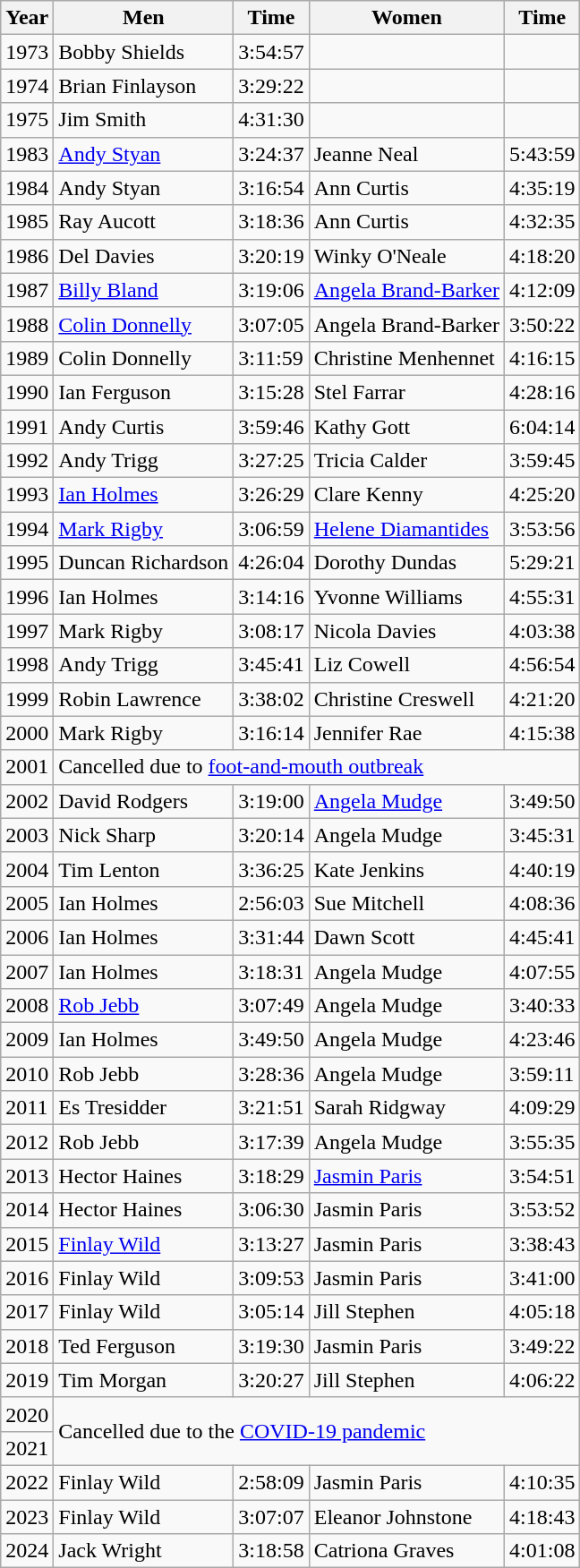<table class="wikitable sortable">
<tr>
<th>Year</th>
<th>Men</th>
<th>Time</th>
<th>Women</th>
<th>Time</th>
</tr>
<tr>
<td>1973</td>
<td>Bobby Shields</td>
<td>3:54:57</td>
<td></td>
<td></td>
</tr>
<tr>
<td>1974</td>
<td>Brian Finlayson</td>
<td>3:29:22</td>
<td></td>
<td></td>
</tr>
<tr>
<td>1975</td>
<td>Jim Smith</td>
<td>4:31:30</td>
<td></td>
<td></td>
</tr>
<tr>
<td>1983</td>
<td><a href='#'>Andy Styan</a></td>
<td>3:24:37</td>
<td>Jeanne Neal</td>
<td>5:43:59</td>
</tr>
<tr>
<td>1984</td>
<td>Andy Styan</td>
<td>3:16:54</td>
<td>Ann Curtis</td>
<td>4:35:19</td>
</tr>
<tr>
<td>1985</td>
<td>Ray Aucott</td>
<td>3:18:36</td>
<td>Ann Curtis</td>
<td>4:32:35</td>
</tr>
<tr>
<td>1986</td>
<td>Del Davies</td>
<td>3:20:19</td>
<td>Winky O'Neale</td>
<td>4:18:20</td>
</tr>
<tr>
<td>1987</td>
<td><a href='#'>Billy Bland</a></td>
<td>3:19:06</td>
<td><a href='#'>Angela Brand-Barker</a></td>
<td>4:12:09</td>
</tr>
<tr>
<td>1988</td>
<td><a href='#'>Colin Donnelly</a></td>
<td>3:07:05</td>
<td>Angela Brand-Barker</td>
<td>3:50:22</td>
</tr>
<tr>
<td>1989</td>
<td>Colin Donnelly</td>
<td>3:11:59</td>
<td>Christine Menhennet</td>
<td>4:16:15</td>
</tr>
<tr>
<td>1990</td>
<td>Ian Ferguson</td>
<td>3:15:28</td>
<td>Stel Farrar</td>
<td>4:28:16</td>
</tr>
<tr>
<td>1991</td>
<td>Andy Curtis</td>
<td>3:59:46</td>
<td>Kathy Gott</td>
<td>6:04:14</td>
</tr>
<tr>
<td>1992</td>
<td>Andy Trigg</td>
<td>3:27:25</td>
<td>Tricia Calder</td>
<td>3:59:45</td>
</tr>
<tr>
<td>1993</td>
<td><a href='#'>Ian Holmes</a></td>
<td>3:26:29</td>
<td>Clare Kenny</td>
<td>4:25:20</td>
</tr>
<tr>
<td>1994</td>
<td><a href='#'>Mark Rigby</a></td>
<td>3:06:59</td>
<td><a href='#'>Helene Diamantides</a></td>
<td>3:53:56</td>
</tr>
<tr>
<td>1995</td>
<td>Duncan Richardson</td>
<td>4:26:04</td>
<td>Dorothy Dundas</td>
<td>5:29:21</td>
</tr>
<tr>
<td>1996</td>
<td>Ian Holmes</td>
<td>3:14:16</td>
<td>Yvonne Williams</td>
<td>4:55:31</td>
</tr>
<tr>
<td>1997</td>
<td>Mark Rigby</td>
<td>3:08:17</td>
<td>Nicola Davies</td>
<td>4:03:38</td>
</tr>
<tr>
<td>1998</td>
<td>Andy Trigg</td>
<td>3:45:41</td>
<td>Liz Cowell</td>
<td>4:56:54</td>
</tr>
<tr>
<td>1999</td>
<td>Robin Lawrence</td>
<td>3:38:02</td>
<td>Christine Creswell</td>
<td>4:21:20</td>
</tr>
<tr>
<td>2000</td>
<td>Mark Rigby</td>
<td>3:16:14</td>
<td>Jennifer Rae</td>
<td>4:15:38</td>
</tr>
<tr>
<td>2001</td>
<td colspan="4">Cancelled due to <a href='#'>foot-and-mouth outbreak</a></td>
</tr>
<tr>
<td>2002</td>
<td>David Rodgers</td>
<td>3:19:00</td>
<td><a href='#'>Angela Mudge</a></td>
<td>3:49:50</td>
</tr>
<tr>
<td>2003</td>
<td>Nick Sharp</td>
<td>3:20:14</td>
<td>Angela Mudge</td>
<td>3:45:31</td>
</tr>
<tr>
<td>2004</td>
<td>Tim Lenton</td>
<td>3:36:25</td>
<td>Kate Jenkins</td>
<td>4:40:19</td>
</tr>
<tr>
<td>2005</td>
<td>Ian Holmes</td>
<td>2:56:03</td>
<td>Sue Mitchell</td>
<td>4:08:36</td>
</tr>
<tr>
<td>2006</td>
<td>Ian Holmes</td>
<td>3:31:44</td>
<td>Dawn Scott</td>
<td>4:45:41</td>
</tr>
<tr>
<td>2007</td>
<td>Ian Holmes</td>
<td>3:18:31</td>
<td>Angela Mudge</td>
<td>4:07:55</td>
</tr>
<tr>
<td>2008</td>
<td><a href='#'>Rob Jebb</a></td>
<td>3:07:49</td>
<td>Angela Mudge</td>
<td>3:40:33</td>
</tr>
<tr>
<td>2009</td>
<td>Ian Holmes</td>
<td>3:49:50</td>
<td>Angela Mudge</td>
<td>4:23:46</td>
</tr>
<tr>
<td>2010</td>
<td>Rob Jebb</td>
<td>3:28:36</td>
<td>Angela Mudge</td>
<td>3:59:11</td>
</tr>
<tr>
<td>2011</td>
<td>Es Tresidder</td>
<td>3:21:51</td>
<td>Sarah Ridgway</td>
<td>4:09:29</td>
</tr>
<tr>
<td>2012</td>
<td>Rob Jebb</td>
<td>3:17:39</td>
<td>Angela Mudge</td>
<td>3:55:35</td>
</tr>
<tr>
<td>2013</td>
<td>Hector Haines</td>
<td>3:18:29</td>
<td><a href='#'>Jasmin Paris</a></td>
<td>3:54:51</td>
</tr>
<tr>
<td>2014</td>
<td>Hector Haines</td>
<td>3:06:30</td>
<td>Jasmin Paris</td>
<td>3:53:52</td>
</tr>
<tr>
<td>2015</td>
<td><a href='#'>Finlay Wild</a></td>
<td>3:13:27</td>
<td>Jasmin Paris</td>
<td>3:38:43</td>
</tr>
<tr>
<td>2016</td>
<td>Finlay Wild</td>
<td>3:09:53</td>
<td>Jasmin Paris</td>
<td>3:41:00</td>
</tr>
<tr>
<td>2017</td>
<td>Finlay Wild</td>
<td>3:05:14</td>
<td>Jill Stephen</td>
<td>4:05:18</td>
</tr>
<tr>
<td>2018</td>
<td>Ted Ferguson</td>
<td>3:19:30</td>
<td>Jasmin Paris</td>
<td>3:49:22</td>
</tr>
<tr>
<td>2019</td>
<td>Tim Morgan</td>
<td>3:20:27</td>
<td>Jill Stephen</td>
<td>4:06:22</td>
</tr>
<tr>
<td>2020</td>
<td colspan="4" rowspan="2">Cancelled due to the <a href='#'>COVID-19 pandemic</a></td>
</tr>
<tr>
<td>2021</td>
</tr>
<tr>
<td>2022</td>
<td>Finlay Wild</td>
<td>2:58:09</td>
<td>Jasmin Paris</td>
<td>4:10:35</td>
</tr>
<tr>
<td>2023</td>
<td>Finlay Wild</td>
<td>3:07:07</td>
<td>Eleanor Johnstone</td>
<td>4:18:43</td>
</tr>
<tr>
<td>2024</td>
<td>Jack Wright</td>
<td>3:18:58</td>
<td>Catriona Graves</td>
<td>4:01:08</td>
</tr>
</table>
